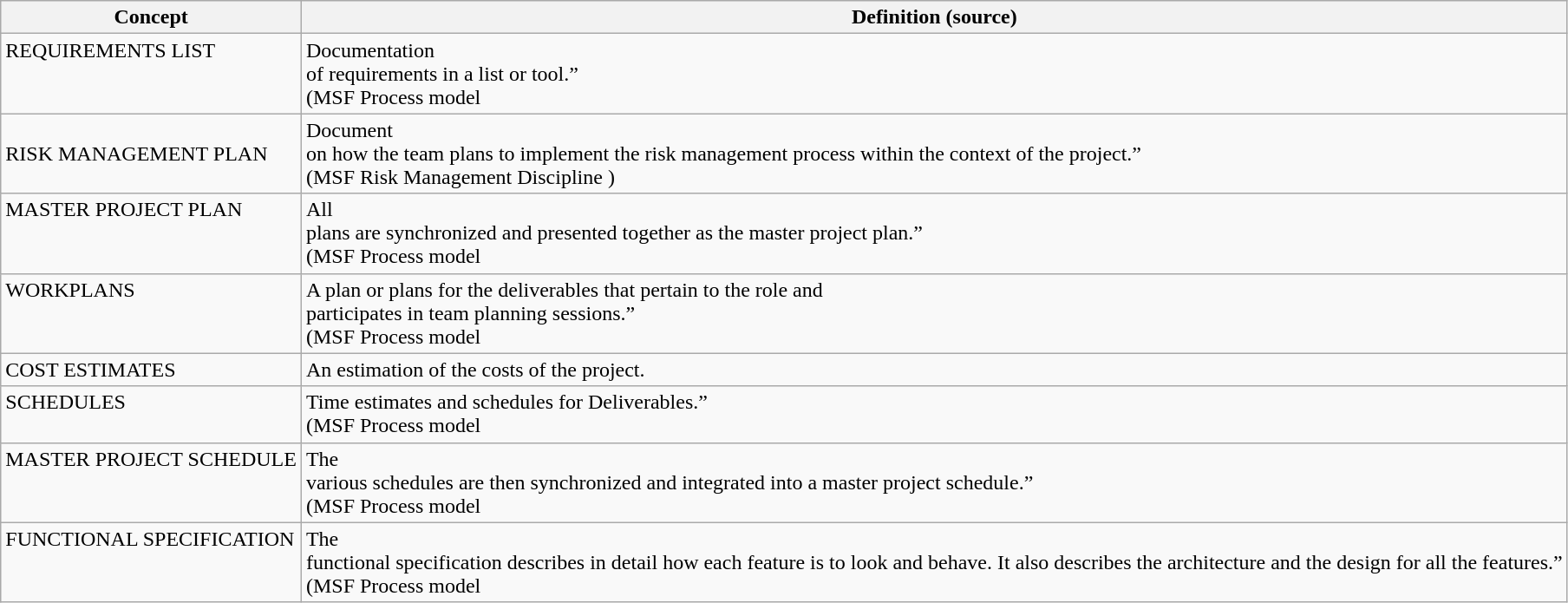<table class="wikitable">
<tr>
<th>Concept</th>
<th>Definition (source)</th>
</tr>
<tr VALIGN=TOP>
<td>REQUIREMENTS LIST</td>
<td>Documentation<br>of  requirements in a list or tool.”<br>(MSF Process model</td>
</tr>
<tr VALIGN=TOP>
<td><br>RISK MANAGEMENT PLAN</td>
<td>Document<br>on how the team plans to implement the risk management process
within the context of the project.”<br>(MSF Risk Management Discipline )</td>
</tr>
<tr VALIGN=TOP>
<td>MASTER PROJECT PLAN</td>
<td>All<br>plans are synchronized and presented together as the master
project plan.”<br>(MSF Process model</td>
</tr>
<tr VALIGN=TOP>
<td>WORKPLANS</td>
<td>A plan or plans for the deliverables that pertain to the role and<br>participates in team planning sessions.”<br>(MSF Process model</td>
</tr>
<tr VALIGN=TOP>
<td>COST ESTIMATES</td>
<td>An estimation of the costs of the project.</td>
</tr>
<tr VALIGN=TOP>
<td>SCHEDULES</td>
<td>Time estimates and schedules for Deliverables.”<br>(MSF Process model</td>
</tr>
<tr VALIGN=TOP>
<td>MASTER PROJECT SCHEDULE</td>
<td>The<br>various schedules are then synchronized and integrated into a
master project schedule.”<br>(MSF Process model</td>
</tr>
<tr VALIGN=TOP>
<td>FUNCTIONAL SPECIFICATION</td>
<td>The<br>functional specification describes in detail how each feature is
to look and behave. It also describes the architecture and the
design for all the features.”<br>(MSF Process model</td>
</tr>
</table>
